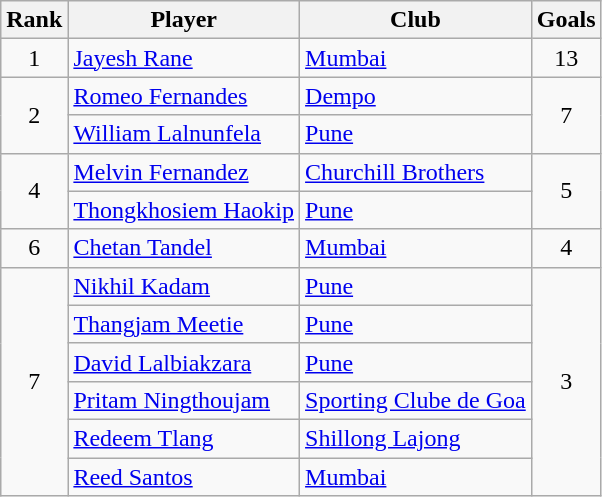<table class="wikitable" style="text-align:center">
<tr>
<th>Rank</th>
<th>Player</th>
<th>Club</th>
<th>Goals</th>
</tr>
<tr>
<td>1</td>
<td align="left"> <a href='#'>Jayesh Rane</a></td>
<td align="left"><a href='#'>Mumbai</a></td>
<td>13</td>
</tr>
<tr>
<td rowspan="2">2</td>
<td align="left"> <a href='#'>Romeo Fernandes</a></td>
<td align="left"><a href='#'>Dempo</a></td>
<td rowspan="2">7</td>
</tr>
<tr>
<td align="left"> <a href='#'>William Lalnunfela</a></td>
<td align="left"><a href='#'>Pune</a></td>
</tr>
<tr>
<td rowspan="2">4</td>
<td align="left"> <a href='#'>Melvin Fernandez</a></td>
<td align="left"><a href='#'>Churchill Brothers</a></td>
<td rowspan="2">5</td>
</tr>
<tr>
<td align="left"> <a href='#'>Thongkhosiem Haokip</a></td>
<td align="left"><a href='#'>Pune</a></td>
</tr>
<tr>
<td>6</td>
<td align="left"> <a href='#'>Chetan Tandel</a></td>
<td align="left"><a href='#'>Mumbai</a></td>
<td>4</td>
</tr>
<tr>
<td rowspan="7">7</td>
<td align="left"> <a href='#'>Nikhil Kadam</a></td>
<td align="left"><a href='#'>Pune</a></td>
<td rowspan="7">3</td>
</tr>
<tr>
<td align="left"> <a href='#'>Thangjam Meetie</a></td>
<td align="left"><a href='#'>Pune</a></td>
</tr>
<tr>
<td align="left"> <a href='#'>David Lalbiakzara</a></td>
<td align="left"><a href='#'>Pune</a></td>
</tr>
<tr>
<td align="left"> <a href='#'>Pritam Ningthoujam</a></td>
<td align="left"><a href='#'>Sporting Clube de Goa</a></td>
</tr>
<tr>
<td align="left"> <a href='#'>Redeem Tlang</a></td>
<td align="left"><a href='#'>Shillong Lajong</a></td>
</tr>
<tr>
<td align="left"> <a href='#'>Reed Santos</a></td>
<td align="left"><a href='#'>Mumbai</a></td>
</tr>
</table>
